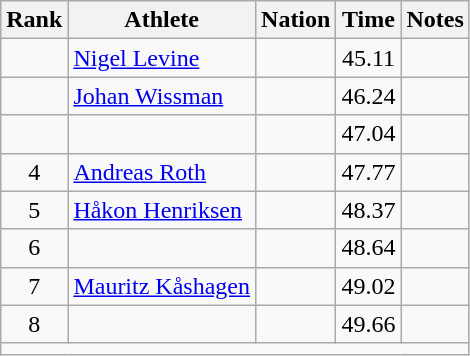<table class="wikitable sortable" style="text-align:center;">
<tr>
<th scope="col" style="width: 10px;">Rank</th>
<th scope="col">Athlete</th>
<th scope="col">Nation</th>
<th scope="col">Time</th>
<th scope="col">Notes</th>
</tr>
<tr>
<td></td>
<td align=left><a href='#'>Nigel Levine</a></td>
<td align=left></td>
<td>45.11</td>
<td></td>
</tr>
<tr>
<td></td>
<td align=left><a href='#'>Johan Wissman</a></td>
<td align=left></td>
<td>46.24</td>
<td></td>
</tr>
<tr>
<td></td>
<td align=left></td>
<td align=left></td>
<td>47.04</td>
<td></td>
</tr>
<tr>
<td>4</td>
<td align=left><a href='#'>Andreas Roth</a></td>
<td align=left></td>
<td>47.77</td>
<td></td>
</tr>
<tr>
<td>5</td>
<td align=left><a href='#'>Håkon Henriksen</a></td>
<td align=left></td>
<td>48.37</td>
<td></td>
</tr>
<tr>
<td>6</td>
<td align=left></td>
<td align=left></td>
<td>48.64</td>
<td></td>
</tr>
<tr>
<td>7</td>
<td align=left><a href='#'>Mauritz Kåshagen</a></td>
<td align=left></td>
<td>49.02</td>
<td></td>
</tr>
<tr>
<td>8</td>
<td align=left></td>
<td align=left></td>
<td>49.66</td>
<td></td>
</tr>
<tr class="sortbottom">
<td colspan="5"></td>
</tr>
</table>
